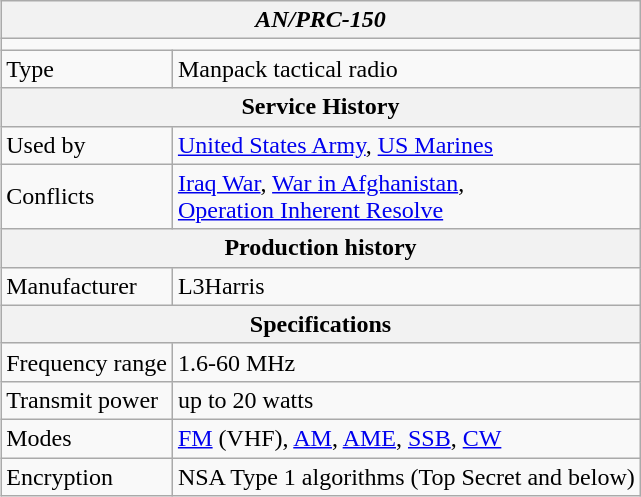<table class="wikitable" align="right">
<tr>
<th colspan="2"><em>AN/PRC-150</em></th>
</tr>
<tr>
<td colspan="2"></td>
</tr>
<tr>
<td>Type</td>
<td>Manpack tactical radio</td>
</tr>
<tr>
<th colspan="2">Service History</th>
</tr>
<tr>
<td>Used by</td>
<td><a href='#'>United States Army</a>, <a href='#'>US Marines</a></td>
</tr>
<tr>
<td>Conflicts</td>
<td><a href='#'>Iraq War</a>, <a href='#'>War in Afghanistan</a>,<br><a href='#'>Operation Inherent Resolve</a></td>
</tr>
<tr>
<th colspan="2">Production history</th>
</tr>
<tr>
<td>Manufacturer</td>
<td>L3Harris</td>
</tr>
<tr>
<th colspan="2">Specifications</th>
</tr>
<tr>
<td>Frequency range</td>
<td>1.6-60 MHz</td>
</tr>
<tr>
<td>Transmit power</td>
<td>up to 20 watts</td>
</tr>
<tr>
<td>Modes</td>
<td><a href='#'>FM</a> (VHF), <a href='#'>AM</a>, <a href='#'>AME</a>, <a href='#'>SSB</a>, <a href='#'>CW</a></td>
</tr>
<tr>
<td>Encryption</td>
<td>NSA Type 1 algorithms (Top Secret and below)</td>
</tr>
</table>
